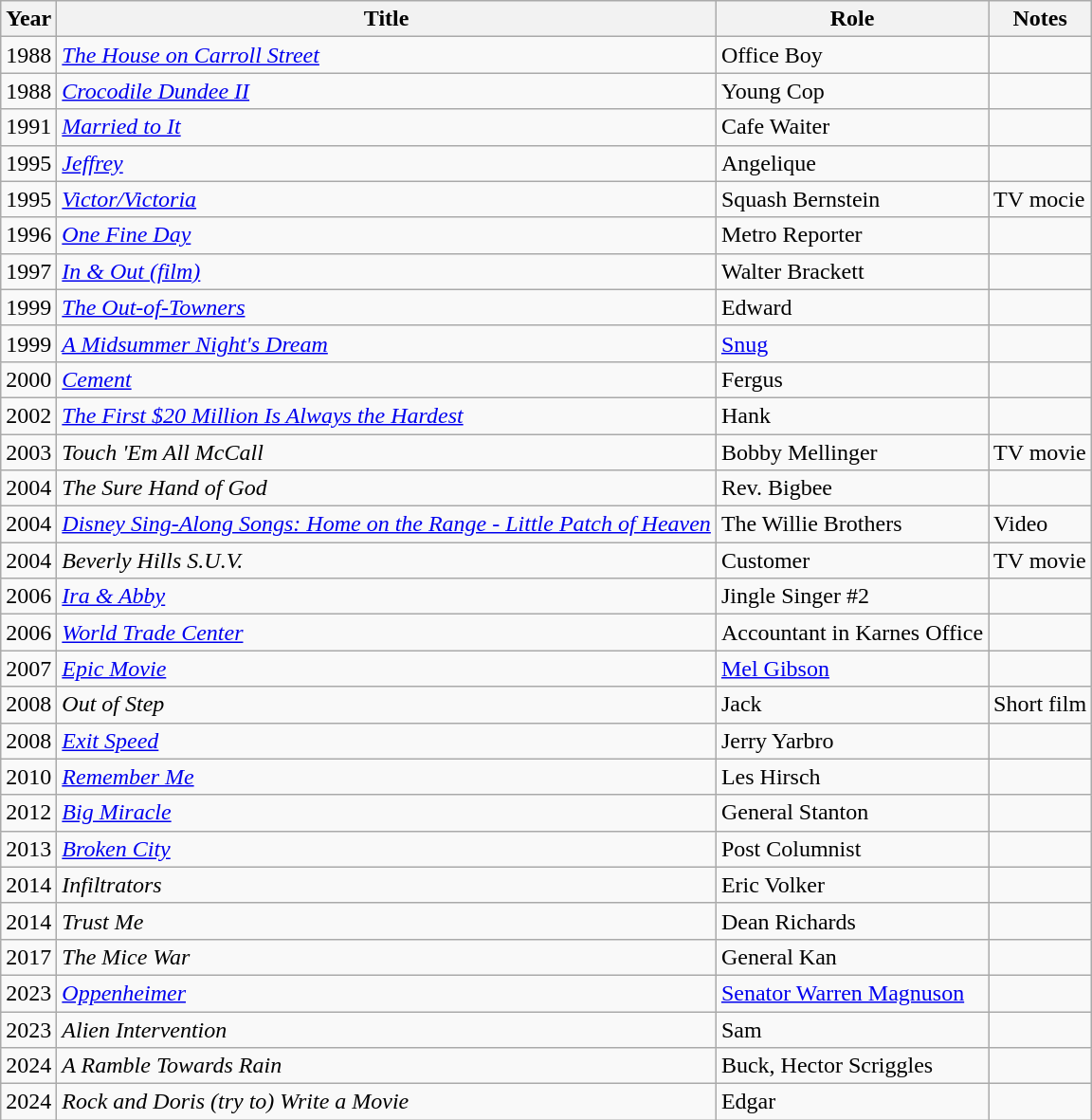<table class="wikitable">
<tr>
<th>Year</th>
<th>Title</th>
<th>Role</th>
<th>Notes</th>
</tr>
<tr>
<td>1988</td>
<td><em><a href='#'>The House on Carroll Street</a></em></td>
<td>Office Boy</td>
<td></td>
</tr>
<tr>
<td>1988</td>
<td><em><a href='#'>Crocodile Dundee II</a></em></td>
<td>Young Cop</td>
<td></td>
</tr>
<tr>
<td>1991</td>
<td><em><a href='#'>Married to It</a></em></td>
<td>Cafe Waiter</td>
<td></td>
</tr>
<tr>
<td>1995</td>
<td><a href='#'><em>Jeffrey</em></a></td>
<td>Angelique</td>
<td></td>
</tr>
<tr>
<td>1995</td>
<td><em><a href='#'>Victor/Victoria</a></em></td>
<td>Squash Bernstein</td>
<td>TV mocie</td>
</tr>
<tr>
<td>1996</td>
<td><a href='#'><em>One Fine Day</em></a></td>
<td>Metro Reporter</td>
<td></td>
</tr>
<tr>
<td>1997</td>
<td><em><a href='#'>In & Out (film)</a></em></td>
<td>Walter Brackett</td>
<td></td>
</tr>
<tr>
<td>1999</td>
<td><a href='#'><em>The Out-of-Towners</em></a></td>
<td>Edward</td>
<td></td>
</tr>
<tr>
<td>1999</td>
<td><a href='#'><em>A Midsummer Night's Dream</em></a></td>
<td><a href='#'>Snug</a></td>
<td></td>
</tr>
<tr>
<td>2000</td>
<td><a href='#'><em>Cement</em></a></td>
<td>Fergus</td>
<td></td>
</tr>
<tr>
<td>2002</td>
<td><em><a href='#'>The First $20 Million Is Always the Hardest</a></em></td>
<td>Hank</td>
<td></td>
</tr>
<tr>
<td>2003</td>
<td><em>Touch 'Em All McCall</em></td>
<td>Bobby Mellinger</td>
<td>TV movie</td>
</tr>
<tr>
<td>2004</td>
<td><em>The Sure Hand of God</em></td>
<td>Rev. Bigbee</td>
<td></td>
</tr>
<tr>
<td>2004</td>
<td><a href='#'><em>Disney Sing-Along Songs: Home on the Range - Little Patch of Heaven</em></a></td>
<td>The Willie Brothers</td>
<td>Video</td>
</tr>
<tr>
<td>2004</td>
<td><em>Beverly Hills S.U.V.</em></td>
<td>Customer</td>
<td>TV movie</td>
</tr>
<tr>
<td>2006</td>
<td><em><a href='#'>Ira & Abby</a></em></td>
<td>Jingle Singer #2</td>
<td></td>
</tr>
<tr>
<td>2006</td>
<td><a href='#'><em>World Trade Center</em></a></td>
<td>Accountant in Karnes Office</td>
<td></td>
</tr>
<tr>
<td>2007</td>
<td><em><a href='#'>Epic Movie</a></em></td>
<td><a href='#'>Mel Gibson</a></td>
<td></td>
</tr>
<tr>
<td>2008</td>
<td><em>Out of Step</em></td>
<td>Jack</td>
<td>Short film</td>
</tr>
<tr>
<td>2008</td>
<td><em><a href='#'>Exit Speed</a></em></td>
<td>Jerry Yarbro</td>
<td></td>
</tr>
<tr>
<td>2010</td>
<td><a href='#'><em>Remember Me</em></a></td>
<td>Les Hirsch</td>
<td></td>
</tr>
<tr>
<td>2012</td>
<td><em><a href='#'>Big Miracle</a></em></td>
<td>General Stanton</td>
<td></td>
</tr>
<tr>
<td>2013</td>
<td><em><a href='#'>Broken City</a></em></td>
<td>Post Columnist</td>
<td></td>
</tr>
<tr>
<td>2014</td>
<td><em>Infiltrators</em></td>
<td>Eric Volker</td>
<td></td>
</tr>
<tr>
<td>2014</td>
<td><em>Trust Me</em></td>
<td>Dean Richards</td>
<td></td>
</tr>
<tr>
<td>2017</td>
<td><em>The Mice War</em></td>
<td>General Kan</td>
<td></td>
</tr>
<tr>
<td>2023</td>
<td><a href='#'><em>Oppenheimer</em></a></td>
<td><a href='#'>Senator Warren Magnuson</a></td>
<td></td>
</tr>
<tr>
<td>2023</td>
<td><em>Alien Intervention</em></td>
<td>Sam</td>
<td></td>
</tr>
<tr>
<td>2024</td>
<td><em>A Ramble Towards Rain</em></td>
<td>Buck, Hector Scriggles</td>
<td></td>
</tr>
<tr>
<td>2024</td>
<td><em>Rock and Doris (try to) Write a Movie</em></td>
<td>Edgar</td>
<td></td>
</tr>
</table>
